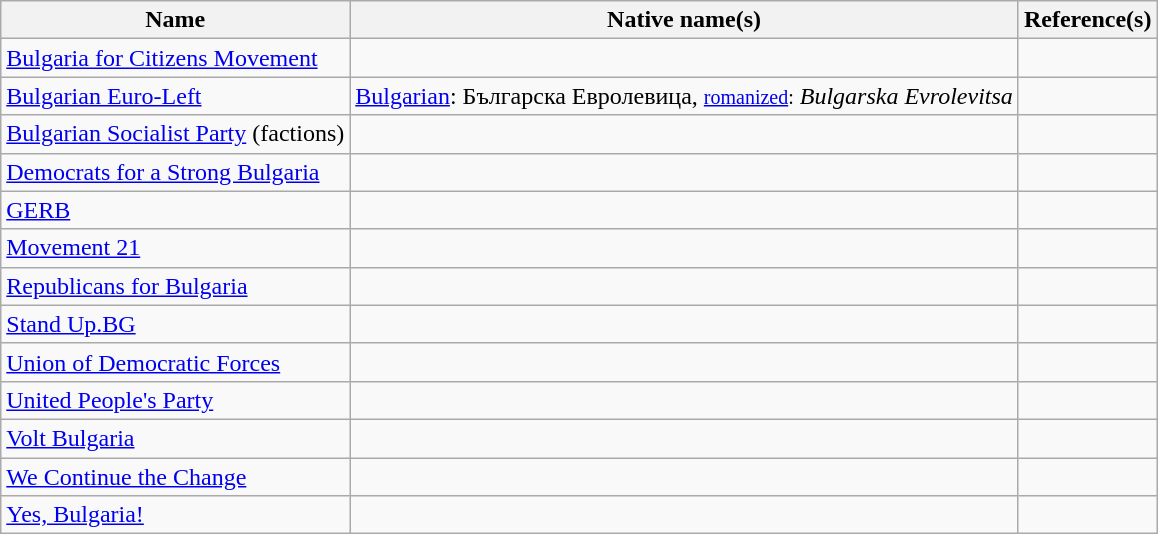<table class="wikitable">
<tr>
<th>Name</th>
<th>Native name(s)</th>
<th>Reference(s)</th>
</tr>
<tr>
<td><a href='#'>Bulgaria for Citizens Movement</a></td>
<td></td>
<td></td>
</tr>
<tr>
<td><a href='#'>Bulgarian Euro-Left</a></td>
<td><a href='#'>Bulgarian</a>: Българска Евролевица, <small><a href='#'>romanized</a>:</small> <em>Bulgarska Evrolevitsa</em></td>
<td></td>
</tr>
<tr>
<td><a href='#'>Bulgarian Socialist Party</a> (factions)</td>
<td></td>
<td></td>
</tr>
<tr>
<td><a href='#'>Democrats for a Strong Bulgaria</a></td>
<td></td>
<td></td>
</tr>
<tr>
<td><a href='#'>GERB</a></td>
<td></td>
<td></td>
</tr>
<tr>
<td><a href='#'>Movement 21</a></td>
<td></td>
<td></td>
</tr>
<tr>
<td><a href='#'>Republicans for Bulgaria</a></td>
<td></td>
<td></td>
</tr>
<tr>
<td><a href='#'>Stand Up.BG</a></td>
<td></td>
<td></td>
</tr>
<tr>
<td><a href='#'>Union of Democratic Forces</a></td>
<td></td>
<td></td>
</tr>
<tr>
<td><a href='#'>United People's Party</a></td>
<td></td>
<td></td>
</tr>
<tr>
<td><a href='#'>Volt Bulgaria</a></td>
<td></td>
<td></td>
</tr>
<tr>
<td><a href='#'>We Continue the Change</a></td>
<td></td>
<td></td>
</tr>
<tr>
<td><a href='#'>Yes, Bulgaria!</a></td>
<td></td>
<td></td>
</tr>
</table>
